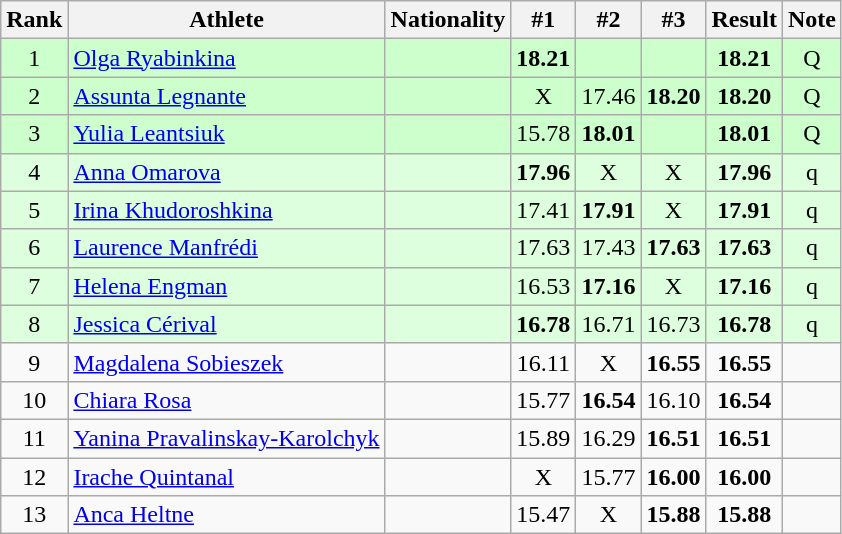<table class="wikitable" style="text-align:center">
<tr>
<th>Rank</th>
<th>Athlete</th>
<th>Nationality</th>
<th>#1</th>
<th>#2</th>
<th>#3</th>
<th>Result</th>
<th>Note</th>
</tr>
<tr bgcolor=ccffcc>
<td>1</td>
<td align=left><a href='#'>Olga Ryabinkina</a></td>
<td align=left></td>
<td><strong>18.21</strong></td>
<td></td>
<td></td>
<td><strong>18.21</strong></td>
<td>Q</td>
</tr>
<tr bgcolor=ccffcc>
<td>2</td>
<td align=left><a href='#'>Assunta Legnante</a></td>
<td align=left></td>
<td>X</td>
<td>17.46</td>
<td><strong>18.20</strong></td>
<td><strong>18.20</strong></td>
<td>Q</td>
</tr>
<tr bgcolor=ccffcc>
<td>3</td>
<td align=left><a href='#'>Yulia Leantsiuk</a></td>
<td align=left></td>
<td>15.78</td>
<td><strong>18.01</strong></td>
<td></td>
<td><strong>18.01</strong></td>
<td>Q</td>
</tr>
<tr bgcolor=ddffdd>
<td>4</td>
<td align=left><a href='#'>Anna Omarova</a></td>
<td align=left></td>
<td><strong>17.96</strong></td>
<td>X</td>
<td>X</td>
<td><strong>17.96</strong></td>
<td>q</td>
</tr>
<tr bgcolor=ddffdd>
<td>5</td>
<td align=left><a href='#'>Irina Khudoroshkina</a></td>
<td align=left></td>
<td>17.41</td>
<td><strong>17.91</strong></td>
<td>X</td>
<td><strong>17.91</strong></td>
<td>q</td>
</tr>
<tr bgcolor=ddffdd>
<td>6</td>
<td align=left><a href='#'>Laurence Manfrédi</a></td>
<td align=left></td>
<td>17.63</td>
<td>17.43</td>
<td><strong>17.63</strong></td>
<td><strong>17.63</strong></td>
<td>q</td>
</tr>
<tr bgcolor=ddffdd>
<td>7</td>
<td align=left><a href='#'>Helena Engman</a></td>
<td align=left></td>
<td>16.53</td>
<td><strong>17.16</strong></td>
<td>X</td>
<td><strong>17.16</strong></td>
<td>q</td>
</tr>
<tr bgcolor=ddffdd>
<td>8</td>
<td align=left><a href='#'>Jessica Cérival</a></td>
<td align=left></td>
<td><strong>16.78</strong></td>
<td>16.71</td>
<td>16.73</td>
<td><strong>16.78</strong></td>
<td>q</td>
</tr>
<tr>
<td>9</td>
<td align=left><a href='#'>Magdalena Sobieszek</a></td>
<td align=left></td>
<td>16.11</td>
<td>X</td>
<td><strong>16.55</strong></td>
<td><strong>16.55</strong></td>
<td></td>
</tr>
<tr>
<td>10</td>
<td align=left><a href='#'>Chiara Rosa</a></td>
<td align=left></td>
<td>15.77</td>
<td><strong>16.54</strong></td>
<td>16.10</td>
<td><strong>16.54</strong></td>
<td></td>
</tr>
<tr>
<td>11</td>
<td align=left><a href='#'>Yanina Pravalinskay-Karolchyk</a></td>
<td align=left></td>
<td>15.89</td>
<td>16.29</td>
<td><strong>16.51</strong></td>
<td><strong>16.51</strong></td>
<td></td>
</tr>
<tr>
<td>12</td>
<td align=left><a href='#'>Irache Quintanal</a></td>
<td align=left></td>
<td>X</td>
<td>15.77</td>
<td><strong>16.00</strong></td>
<td><strong>16.00</strong></td>
<td></td>
</tr>
<tr>
<td>13</td>
<td align=left><a href='#'>Anca Heltne</a></td>
<td align=left></td>
<td>15.47</td>
<td>X</td>
<td><strong>15.88</strong></td>
<td><strong>15.88</strong></td>
<td></td>
</tr>
</table>
